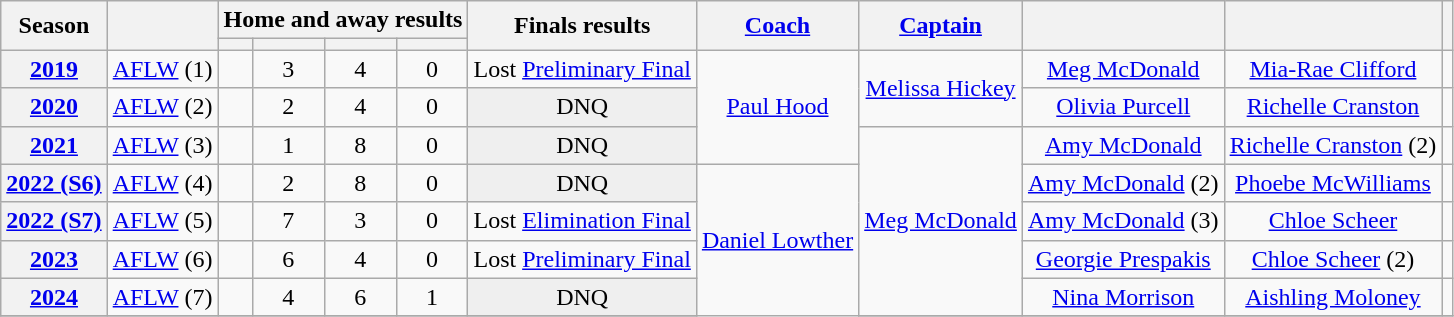<table class="wikitable sortable plainrowheaders" style="text-align:center;">
<tr>
<th scope="col" rowspan=2>Season</th>
<th scope="col" class="unsortable" rowspan=2></th>
<th scope="col" colspan="4">Home and away results</th>
<th scope="col" rowspan=2>Finals results</th>
<th scope="col" rowspan=2><a href='#'>Coach</a></th>
<th scope="col" rowspan=2><a href='#'>Captain</a></th>
<th scope="col" rowspan=2></th>
<th scope="col" rowspan=2></th>
<th scope="col" class="unsortable" rowspan=2></th>
</tr>
<tr>
<th scope="col"></th>
<th scope="col"></th>
<th scope="col"></th>
<th scope="col"></th>
</tr>
<tr>
<th scope="row" style="text-align:center;"><strong><a href='#'>2019</a></strong></th>
<td><a href='#'>AFLW</a> (1)</td>
<td></td>
<td>3</td>
<td>4</td>
<td>0</td>
<td>Lost <a href='#'>Preliminary Final</a></td>
<td rowspan=3><a href='#'>Paul Hood</a></td>
<td rowspan=2><a href='#'>Melissa Hickey</a></td>
<td><a href='#'>Meg McDonald</a></td>
<td><a href='#'>Mia-Rae Clifford</a></td>
<td></td>
</tr>
<tr>
<th scope="row" style="text-align:center;"><strong><a href='#'>2020</a></strong></th>
<td><a href='#'>AFLW</a> (2)</td>
<td></td>
<td>2</td>
<td>4</td>
<td>0</td>
<td style="background:#efefef;">DNQ</td>
<td><a href='#'>Olivia Purcell</a></td>
<td><a href='#'>Richelle Cranston</a></td>
<td></td>
</tr>
<tr>
<th scope="row"style="text-align:center;"><strong><a href='#'>2021</a></strong></th>
<td><a href='#'>AFLW</a> (3)</td>
<td></td>
<td>1</td>
<td>8</td>
<td>0</td>
<td style="background:#efefef;">DNQ</td>
<td rowspan=5><a href='#'>Meg McDonald</a></td>
<td><a href='#'>Amy McDonald</a></td>
<td><a href='#'>Richelle Cranston</a> (2)</td>
<td></td>
</tr>
<tr>
<th scope="row" style="text-align:center;"><strong><a href='#'>2022 (S6)</a></strong></th>
<td><a href='#'>AFLW</a> (4)</td>
<td></td>
<td>2</td>
<td>8</td>
<td>0</td>
<td style="background:#efefef;">DNQ</td>
<td rowspan=5><a href='#'>Daniel Lowther</a></td>
<td><a href='#'>Amy McDonald</a> (2)</td>
<td><a href='#'>Phoebe McWilliams</a></td>
<td></td>
</tr>
<tr>
<th scope="row" style="text-align:center;"><strong><a href='#'>2022 (S7)</a></strong></th>
<td><a href='#'>AFLW</a> (5)</td>
<td></td>
<td>7</td>
<td>3</td>
<td>0</td>
<td>Lost <a href='#'>Elimination Final</a></td>
<td><a href='#'>Amy McDonald</a> (3)</td>
<td><a href='#'>Chloe Scheer</a></td>
<td></td>
</tr>
<tr>
<th scope="row" style="text-align:center;"><strong><a href='#'>2023</a></strong></th>
<td><a href='#'>AFLW</a> (6)</td>
<td></td>
<td>6</td>
<td>4</td>
<td>0</td>
<td>Lost <a href='#'>Preliminary Final</a></td>
<td><a href='#'>Georgie Prespakis</a></td>
<td><a href='#'>Chloe Scheer</a> (2)</td>
<td></td>
</tr>
<tr>
<th scope="row" style="text-align:center;"><strong><a href='#'>2024</a></strong></th>
<td><a href='#'>AFLW</a> (7)</td>
<td></td>
<td>4</td>
<td>6</td>
<td>1</td>
<td style="background:#efefef;">DNQ</td>
<td><a href='#'>Nina Morrison</a></td>
<td><a href='#'>Aishling Moloney</a></td>
<td></td>
</tr>
<tr>
</tr>
</table>
